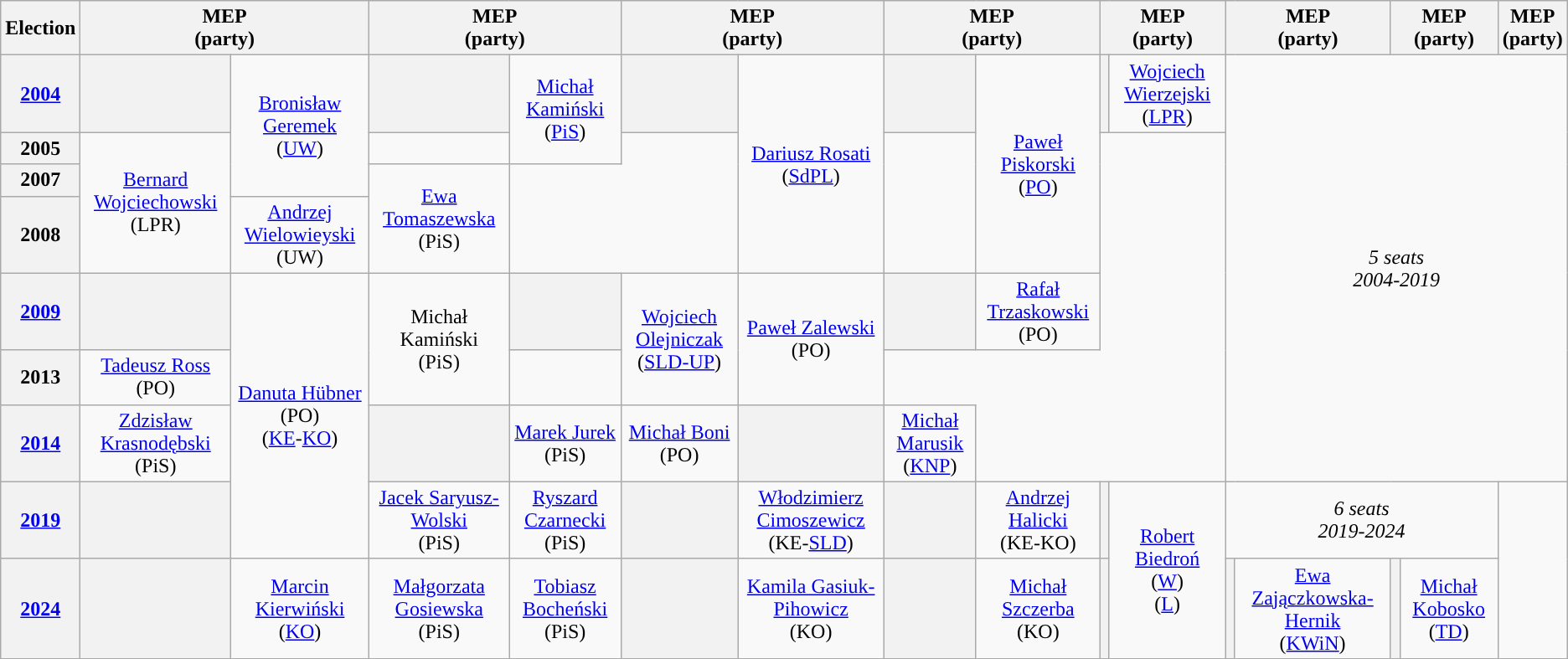<table class= "wikitable" style= "text-align:center">
<tr>
<th>Election</th>
<th colspan=2>MEP<br>(party)</th>
<th colspan=2>MEP<br>(party)</th>
<th colspan=2>MEP<br>(party)</th>
<th colspan=2>MEP<br>(party)</th>
<th colspan=2>MEP<br>(party)</th>
<th colspan=2>MEP<br>(party)</th>
<th colspan=2>MEP<br>(party)</th>
<th colspan=2>MEP<br>(party)</th>
</tr>
<tr>
<th><a href='#'>2004</a></th>
<th style="background-color: "></th>
<td rowspan=3><a href='#'>Bronisław Geremek</a><br>(<a href='#'>UW</a>)</td>
<th style="background-color: "></th>
<td rowspan=2><a href='#'>Michał Kamiński</a><br>(<a href='#'>PiS</a>)</td>
<th style="background-color: "></th>
<td rowspan=4><a href='#'>Dariusz Rosati</a><br>(<a href='#'>SdPL</a>)</td>
<th style="background-color: "></th>
<td rowspan=4><a href='#'>Paweł Piskorski</a><br>(<a href='#'>PO</a>)</td>
<th style="background-color: "></th>
<td rowspan=1><a href='#'>Wojciech Wierzejski</a><br>(<a href='#'>LPR</a>)</td>
<td colspan=6 rowspan=7><em>5 seats<br>2004-2019</em></td>
</tr>
<tr>
<th>2005</th>
<td rowspan=3><a href='#'>Bernard Wojciechowski</a><br>(LPR)</td>
</tr>
<tr>
<th>2007</th>
<td rowspan=2><a href='#'>Ewa Tomaszewska</a><br>(PiS)</td>
</tr>
<tr>
<th>2008</th>
<td rowspan=1><a href='#'>Andrzej Wielowieyski</a><br>(UW)</td>
</tr>
<tr>
<th><a href='#'>2009</a></th>
<th style="background-color: "></th>
<td rowspan=4><a href='#'>Danuta Hübner</a><br>(PO)<br>(<a href='#'>KE</a>-<a href='#'>KO</a>)</td>
<td rowspan=2>Michał Kamiński<br>(PiS)</td>
<th style="background-color: "></th>
<td rowspan=2><a href='#'>Wojciech Olejniczak</a><br>(<a href='#'>SLD-UP</a>)</td>
<td rowspan=2><a href='#'>Paweł Zalewski</a><br>(PO)</td>
<th style="background-color: "></th>
<td rowspan=1><a href='#'>Rafał Trzaskowski</a><br>(PO)</td>
</tr>
<tr>
<th>2013</th>
<td rowspan=1><a href='#'>Tadeusz Ross</a><br>(PO)</td>
</tr>
<tr>
<th><a href='#'>2014</a></th>
<td rowspan=1><a href='#'>Zdzisław Krasnodębski</a><br>(PiS)</td>
<th style="background-color: "></th>
<td rowspan=1><a href='#'>Marek Jurek</a><br>(PiS)</td>
<td rowspan=1><a href='#'>Michał Boni</a><br>(PO)</td>
<th style="background-color: "></th>
<td rowspan=1><a href='#'>Michał Marusik</a><br>(<a href='#'>KNP</a>)</td>
</tr>
<tr>
<th><a href='#'>2019</a></th>
<th style="background-color: "></th>
<td rowspan=1><a href='#'>Jacek Saryusz-Wolski</a><br>(PiS)</td>
<td rowspan=1><a href='#'>Ryszard Czarnecki</a><br>(PiS)</td>
<th style="background-color: "></th>
<td rowspan=1><a href='#'>Włodzimierz Cimoszewicz</a><br>(KE-<a href='#'>SLD</a>)</td>
<th style="background-color: "></th>
<td rowspan=1><a href='#'>Andrzej Halicki</a><br>(KE-KO)</td>
<th style="background-color: "></th>
<td rowspan=2><a href='#'>Robert Biedroń</a><br>(<a href='#'>W</a>)<br>(<a href='#'>L</a>)</td>
<td colspan=4 rowspan=1><em>6 seats<br>2019-2024</em></td>
</tr>
<tr>
<th><a href='#'>2024</a></th>
<th style="background-color: "></th>
<td rowspan=1><a href='#'>Marcin Kierwiński</a><br>(<a href='#'>KO</a>)</td>
<td rowspan=1><a href='#'>Małgorzata Gosiewska</a><br>(PiS)</td>
<td rowspan=1><a href='#'>Tobiasz Bocheński</a><br>(PiS)</td>
<th style="background-color: "></th>
<td rowspan=1><a href='#'>Kamila Gasiuk-Pihowicz</a><br>(KO)</td>
<th style="background-color: "></th>
<td rowspan=1><a href='#'>Michał Szczerba</a><br>(KO)</td>
<th style="background-color: "></th>
<th style="background-color: "></th>
<td rowspan=1><a href='#'>Ewa Zajączkowska-Hernik</a><br>(<a href='#'>KWiN</a>)</td>
<th style="background-color: "></th>
<td rowspan=1><a href='#'>Michał Kobosko</a><br>(<a href='#'>TD</a>)</td>
</tr>
</table>
